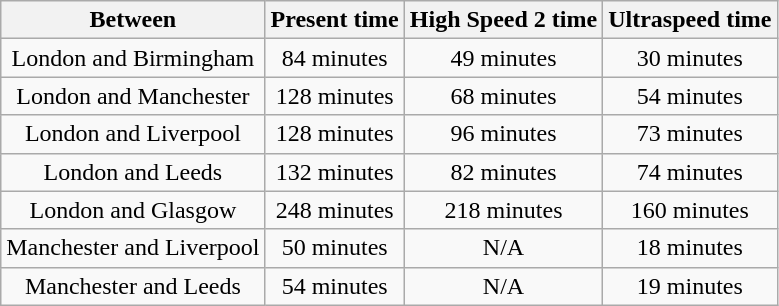<table class="wikitable" style="text-align:center;">
<tr>
<th>Between</th>
<th>Present time</th>
<th>High Speed 2 time</th>
<th>Ultraspeed time</th>
</tr>
<tr>
<td>London and Birmingham</td>
<td>84 minutes</td>
<td>49 minutes</td>
<td>30 minutes</td>
</tr>
<tr>
<td>London and Manchester</td>
<td>128 minutes</td>
<td>68 minutes</td>
<td>54 minutes</td>
</tr>
<tr>
<td>London and Liverpool</td>
<td>128 minutes</td>
<td>96 minutes</td>
<td>73 minutes</td>
</tr>
<tr>
<td>London and Leeds</td>
<td>132 minutes</td>
<td>82 minutes</td>
<td>74 minutes</td>
</tr>
<tr>
<td>London and Glasgow</td>
<td>248 minutes</td>
<td>218 minutes</td>
<td>160 minutes</td>
</tr>
<tr>
<td>Manchester and Liverpool</td>
<td>50 minutes</td>
<td>N/A</td>
<td>18 minutes</td>
</tr>
<tr>
<td>Manchester and Leeds</td>
<td>54 minutes</td>
<td>N/A</td>
<td>19 minutes</td>
</tr>
</table>
